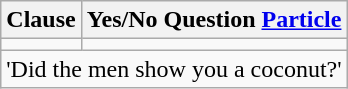<table class="wikitable">
<tr>
<th>Clause</th>
<th>Yes/No Question <a href='#'>Particle</a></th>
</tr>
<tr>
<td></td>
<td></td>
</tr>
<tr>
<td colspan="2">'Did the men show you a coconut?'</td>
</tr>
</table>
